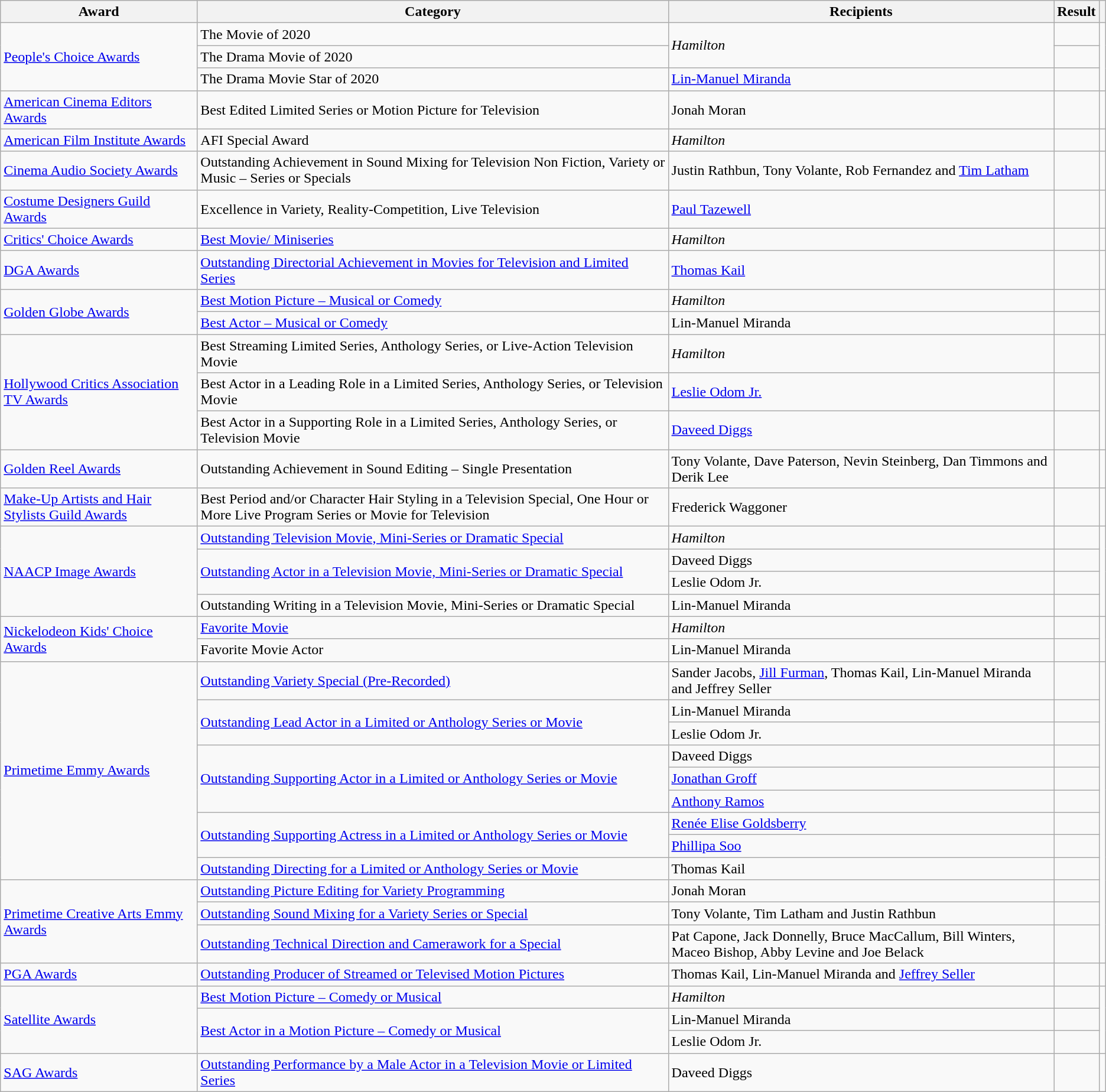<table class="wikitable sortable plainrowheaders">
<tr>
<th>Award</th>
<th>Category</th>
<th>Recipients</th>
<th>Result</th>
<th></th>
</tr>
<tr>
<td rowspan="3"><a href='#'>People's Choice Awards</a></td>
<td>The Movie of 2020</td>
<td rowspan="2"><em>Hamilton</em></td>
<td></td>
<td rowspan="3" align="center"></td>
</tr>
<tr>
<td>The Drama Movie of 2020</td>
<td></td>
</tr>
<tr>
<td>The Drama Movie Star of 2020</td>
<td><a href='#'>Lin-Manuel Miranda</a></td>
<td></td>
</tr>
<tr>
<td><a href='#'>American Cinema Editors Awards</a></td>
<td>Best Edited Limited Series or Motion Picture for Television</td>
<td>Jonah Moran</td>
<td></td>
<td align="center"></td>
</tr>
<tr>
<td><a href='#'>American Film Institute Awards</a></td>
<td>AFI Special Award</td>
<td><em>Hamilton</em></td>
<td></td>
<td align="center"></td>
</tr>
<tr>
<td><a href='#'>Cinema Audio Society Awards</a></td>
<td>Outstanding Achievement in Sound Mixing for Television Non Fiction, Variety or Music – Series or Specials</td>
<td>Justin Rathbun, Tony Volante, Rob Fernandez and <a href='#'>Tim Latham</a></td>
<td></td>
<td align="center"></td>
</tr>
<tr>
<td><a href='#'>Costume Designers Guild Awards</a></td>
<td>Excellence in Variety, Reality-Competition, Live Television</td>
<td><a href='#'>Paul Tazewell</a></td>
<td></td>
<td align="center"></td>
</tr>
<tr>
<td><a href='#'>Critics' Choice Awards</a></td>
<td><a href='#'>Best Movie/ Miniseries</a></td>
<td><em>Hamilton</em></td>
<td></td>
<td align="center"></td>
</tr>
<tr>
<td><a href='#'>DGA Awards</a></td>
<td><a href='#'>Outstanding Directorial Achievement in Movies for Television and Limited Series</a></td>
<td><a href='#'>Thomas Kail</a></td>
<td></td>
<td align="center"></td>
</tr>
<tr>
<td rowspan="2"><a href='#'>Golden Globe Awards</a></td>
<td><a href='#'>Best Motion Picture – Musical or Comedy</a></td>
<td><em>Hamilton</em></td>
<td></td>
<td rowspan="2" align="center"></td>
</tr>
<tr>
<td><a href='#'>Best Actor – Musical or Comedy</a></td>
<td>Lin-Manuel Miranda</td>
<td></td>
</tr>
<tr>
<td rowspan="3"><a href='#'>Hollywood Critics Association TV Awards</a></td>
<td>Best Streaming Limited Series, Anthology Series, or Live-Action Television Movie</td>
<td><em>Hamilton</em></td>
<td></td>
<td align="center" rowspan="3"></td>
</tr>
<tr>
<td>Best Actor in a Leading Role in a Limited Series, Anthology Series, or Television Movie</td>
<td><a href='#'>Leslie Odom Jr.</a></td>
<td></td>
</tr>
<tr>
<td>Best Actor in a Supporting Role in a Limited Series, Anthology Series, or Television Movie</td>
<td><a href='#'>Daveed Diggs</a></td>
<td></td>
</tr>
<tr>
<td><a href='#'>Golden Reel Awards</a></td>
<td>Outstanding Achievement in Sound Editing – Single Presentation</td>
<td>Tony Volante, Dave Paterson, Nevin Steinberg, Dan Timmons and Derik Lee</td>
<td></td>
<td align="center"></td>
</tr>
<tr>
<td><a href='#'>Make-Up Artists and Hair Stylists Guild Awards</a></td>
<td>Best Period and/or Character Hair Styling in a Television Special, One Hour or More Live Program Series or Movie for Television</td>
<td>Frederick Waggoner</td>
<td></td>
<td align="center"></td>
</tr>
<tr>
<td rowspan="4"><a href='#'>NAACP Image Awards</a></td>
<td><a href='#'>Outstanding Television Movie, Mini-Series or Dramatic Special</a></td>
<td><em>Hamilton</em></td>
<td></td>
<td rowspan="4" align="center"></td>
</tr>
<tr>
<td rowspan="2"><a href='#'>Outstanding Actor in a Television Movie, Mini-Series or Dramatic Special</a></td>
<td>Daveed Diggs</td>
<td></td>
</tr>
<tr>
<td>Leslie Odom Jr.</td>
<td></td>
</tr>
<tr>
<td>Outstanding Writing in a Television Movie, Mini-Series or Dramatic Special</td>
<td>Lin-Manuel Miranda</td>
<td></td>
</tr>
<tr>
<td rowspan="2"><a href='#'>Nickelodeon Kids' Choice Awards</a></td>
<td><a href='#'>Favorite Movie</a></td>
<td><em>Hamilton</em></td>
<td></td>
<td rowspan="2" align="center"></td>
</tr>
<tr>
<td>Favorite Movie Actor</td>
<td>Lin-Manuel Miranda</td>
<td></td>
</tr>
<tr>
<td rowspan="9"><a href='#'>Primetime Emmy Awards</a></td>
<td><a href='#'>Outstanding Variety Special (Pre-Recorded)</a></td>
<td>Sander Jacobs, <a href='#'>Jill Furman</a>, Thomas Kail, Lin-Manuel Miranda and Jeffrey Seller</td>
<td></td>
<td rowspan="12" align="center"></td>
</tr>
<tr>
<td rowspan="2"><a href='#'>Outstanding Lead Actor in a Limited or Anthology Series or Movie</a></td>
<td>Lin-Manuel Miranda</td>
<td></td>
</tr>
<tr>
<td>Leslie Odom Jr.</td>
<td></td>
</tr>
<tr>
<td rowspan="3"><a href='#'>Outstanding Supporting Actor in a Limited or Anthology Series or Movie</a></td>
<td>Daveed Diggs</td>
<td></td>
</tr>
<tr>
<td><a href='#'>Jonathan Groff</a></td>
<td></td>
</tr>
<tr>
<td><a href='#'>Anthony Ramos</a></td>
<td></td>
</tr>
<tr>
<td rowspan="2"><a href='#'>Outstanding Supporting Actress in a Limited or Anthology Series or Movie</a></td>
<td><a href='#'>Renée Elise Goldsberry</a></td>
<td></td>
</tr>
<tr>
<td><a href='#'>Phillipa Soo</a></td>
<td></td>
</tr>
<tr>
<td><a href='#'>Outstanding Directing for a Limited or Anthology Series or Movie</a></td>
<td>Thomas Kail</td>
<td></td>
</tr>
<tr>
<td rowspan="3"><a href='#'>Primetime Creative Arts Emmy Awards</a></td>
<td><a href='#'>Outstanding Picture Editing for Variety Programming</a></td>
<td>Jonah Moran</td>
<td></td>
</tr>
<tr>
<td><a href='#'>Outstanding Sound Mixing for a Variety Series or Special</a></td>
<td>Tony Volante, Tim Latham and Justin Rathbun</td>
<td></td>
</tr>
<tr>
<td><a href='#'>Outstanding Technical Direction and Camerawork for a Special</a></td>
<td>Pat Capone, Jack Donnelly, Bruce MacCallum, Bill Winters, Maceo Bishop, Abby Levine and Joe Belack</td>
<td></td>
</tr>
<tr>
<td><a href='#'>PGA Awards</a></td>
<td><a href='#'>Outstanding Producer of Streamed or Televised Motion Pictures</a></td>
<td>Thomas Kail, Lin-Manuel Miranda and <a href='#'>Jeffrey Seller</a></td>
<td></td>
<td align="center"></td>
</tr>
<tr>
<td rowspan="3"><a href='#'>Satellite Awards</a></td>
<td><a href='#'>Best Motion Picture – Comedy or Musical</a></td>
<td><em>Hamilton</em></td>
<td></td>
<td rowspan="3" align="center"></td>
</tr>
<tr>
<td rowspan="2"><a href='#'>Best Actor in a Motion Picture – Comedy or Musical</a></td>
<td>Lin-Manuel Miranda</td>
<td></td>
</tr>
<tr>
<td>Leslie Odom Jr.</td>
<td></td>
</tr>
<tr>
<td><a href='#'>SAG Awards</a></td>
<td><a href='#'>Outstanding Performance by a Male Actor in a Television Movie or Limited Series</a></td>
<td>Daveed Diggs</td>
<td></td>
<td align="center"></td>
</tr>
</table>
